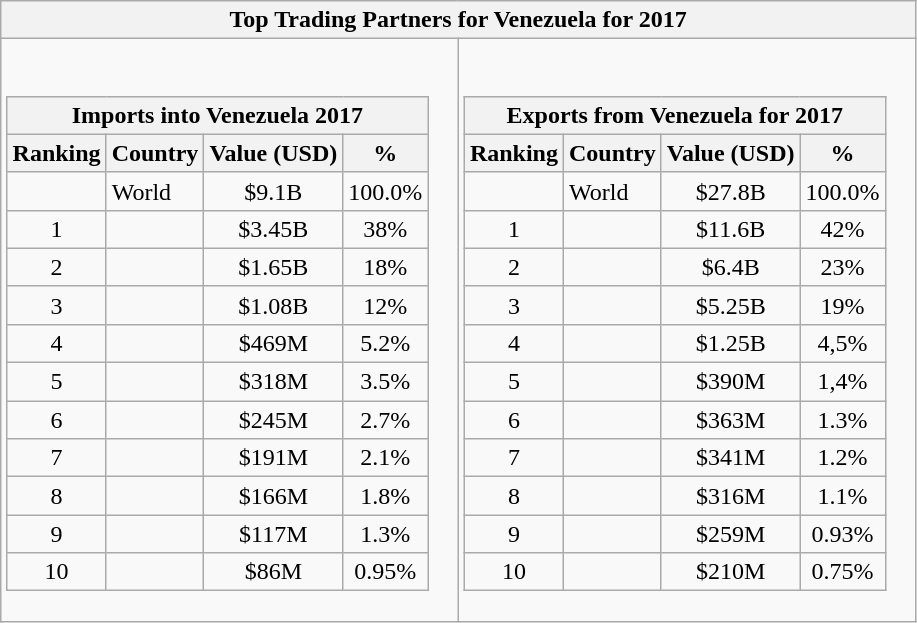<table class="wikitable collapsible collapsed">
<tr>
<th colspan="2">Top Trading Partners for Venezuela for 2017</th>
</tr>
<tr>
<td><br><table class="wikitable sortable" style="text-align:center">
<tr>
<th colspan="5" class="unsortable">Imports into Venezuela 2017</th>
</tr>
<tr>
<th>Ranking</th>
<th style="text-align:left;">Country</th>
<th style="text-align:center;">Value (USD)</th>
<th style="text-align:center;">%</th>
</tr>
<tr>
<td></td>
<td style="text-align:left;">World</td>
<td style="text-align:center;">$9.1B</td>
<td style="text-align:center;">100.0%</td>
</tr>
<tr>
<td>1</td>
<td style="text-align:left;"></td>
<td style="text-align:center;">$3.45B</td>
<td style="text-align:center;">38%</td>
</tr>
<tr>
<td>2</td>
<td style="text-align:left;"></td>
<td style="text-align:center;">$1.65B</td>
<td style="text-align:center;">18%</td>
</tr>
<tr>
<td>3</td>
<td style="text-align:left;"></td>
<td style="text-align:center;">$1.08B</td>
<td style="text-align:center;">12%</td>
</tr>
<tr>
<td>4</td>
<td style="text-align:left;"></td>
<td style="text-align:center;">$469M</td>
<td style="text-align:center;">5.2%</td>
</tr>
<tr>
<td>5</td>
<td style="text-align:left;"></td>
<td style="text-align:center;">$318M</td>
<td style="text-align:center;">3.5%</td>
</tr>
<tr>
<td>6</td>
<td style="text-align:left;"></td>
<td style="text-align:center;">$245M</td>
<td style="text-align:center;">2.7%</td>
</tr>
<tr>
<td>7</td>
<td style="text-align:left;"></td>
<td style="text-align:center;">$191M</td>
<td style="text-align:center;">2.1%</td>
</tr>
<tr>
<td>8</td>
<td style="text-align:left;"></td>
<td style="text-align:center;">$166M</td>
<td style="text-align:center;">1.8%</td>
</tr>
<tr>
<td>9</td>
<td style="text-align:left;"></td>
<td style="text-align:center;">$117M</td>
<td style="text-align:center;">1.3%</td>
</tr>
<tr>
<td>10</td>
<td style="text-align:left;"></td>
<td style="text-align:center;">$86M</td>
<td style="text-align:center;">0.95%</td>
</tr>
</table>
</td>
<td><br><table class="wikitable sortable" style="text-align:center">
<tr>
<th colspan="5" class="unsortable">Exports from Venezuela for 2017</th>
</tr>
<tr>
<th>Ranking</th>
<th style="text-align:left;">Country</th>
<th style="text-align:center;">Value (USD)</th>
<th style="text-align:center;">%</th>
</tr>
<tr>
<td></td>
<td style="text-align:left;">World</td>
<td style="text-align:center;">$27.8B</td>
<td style="text-align:center;">100.0%</td>
</tr>
<tr>
<td>1</td>
<td style="text-align:left;"></td>
<td style="text-align:center;">$11.6B</td>
<td style="text-align:center;">42%</td>
</tr>
<tr>
<td>2</td>
<td style="text-align:left;"></td>
<td style="text-align:center;">$6.4B</td>
<td style="text-align:center;">23%</td>
</tr>
<tr>
<td>3</td>
<td style="text-align:left;"></td>
<td style="text-align:center;">$5.25B</td>
<td style="text-align:center;">19%</td>
</tr>
<tr>
<td>4</td>
<td style="text-align:left;"></td>
<td style="text-align:center;">$1.25B</td>
<td style="text-align:center;">4,5%</td>
</tr>
<tr>
<td>5</td>
<td style="text-align:left;"></td>
<td style="text-align:center;">$390M</td>
<td style="text-align:center;">1,4%</td>
</tr>
<tr>
<td>6</td>
<td style="text-align:left;"></td>
<td style="text-align:center;">$363M</td>
<td style="text-align:center;">1.3%</td>
</tr>
<tr>
<td>7</td>
<td style="text-align:left;"></td>
<td style="text-align:center;">$341M</td>
<td style="text-align:center;">1.2%</td>
</tr>
<tr>
<td>8</td>
<td style="text-align:left;"></td>
<td style="text-align:center;">$316M</td>
<td style="text-align:center;">1.1%</td>
</tr>
<tr>
<td>9</td>
<td style="text-align:left;"></td>
<td style="text-align:center;">$259M</td>
<td style="text-align:center;">0.93%</td>
</tr>
<tr>
<td>10</td>
<td style="text-align:left;"></td>
<td style="text-align:center;">$210M</td>
<td style="text-align:center;">0.75%</td>
</tr>
</table>
</td>
</tr>
</table>
